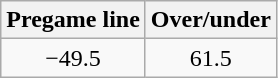<table class="wikitable" style="margin-left: auto; margin-right: auto; border: none; display: inline-table;">
<tr style="text-align:center">
<th style=>Pregame line</th>
<th style=>Over/under</th>
</tr>
<tr style="text-align:center">
<td>−49.5</td>
<td>61.5</td>
</tr>
</table>
